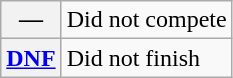<table class="wikitable">
<tr>
<th scope="row">—</th>
<td>Did not compete</td>
</tr>
<tr>
<th scope="row"><a href='#'>DNF</a></th>
<td>Did not finish</td>
</tr>
</table>
